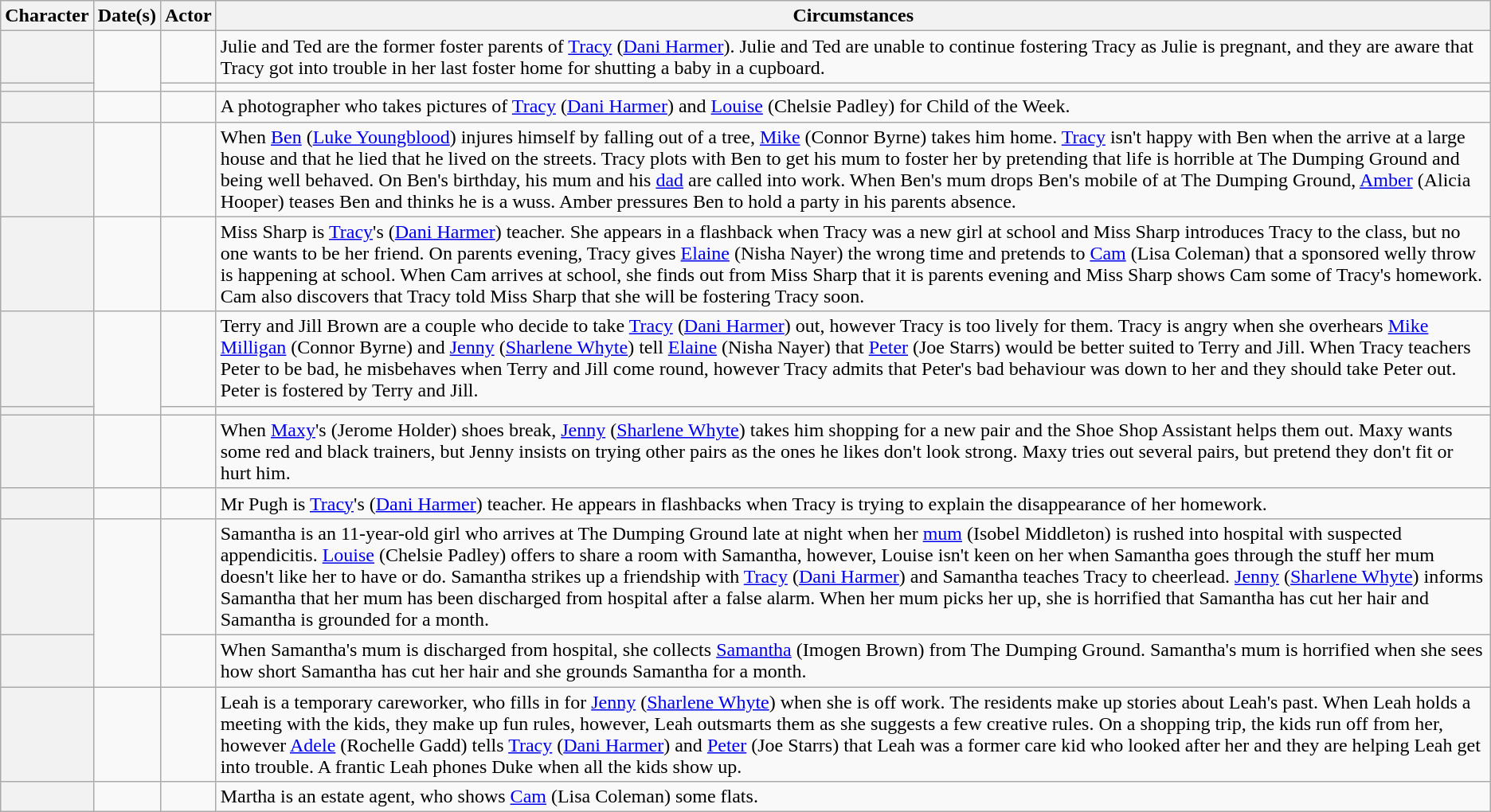<table class="wikitable">
<tr>
<th>Character</th>
<th>Date(s)</th>
<th>Actor</th>
<th>Circumstances</th>
</tr>
<tr>
<th scope="row"></th>
<td rowspan="2"></td>
<td></td>
<td>Julie and Ted are the former foster parents of <a href='#'>Tracy</a> (<a href='#'>Dani Harmer</a>). Julie and Ted are unable to continue fostering Tracy as Julie is pregnant, and they are aware that Tracy got into trouble in her last foster home for shutting a baby in a cupboard.</td>
</tr>
<tr>
<th scope="row"></th>
<td></td>
<td></td>
</tr>
<tr>
<th scope="row"></th>
<td></td>
<td></td>
<td> A photographer who takes pictures of <a href='#'>Tracy</a> (<a href='#'>Dani Harmer</a>) and <a href='#'>Louise</a> (Chelsie Padley) for Child of the Week.</td>
</tr>
<tr>
<th scope="row"></th>
<td></td>
<td></td>
<td> When <a href='#'>Ben</a> (<a href='#'>Luke Youngblood</a>) injures himself by falling out of a tree, <a href='#'>Mike</a> (Connor Byrne) takes him home. <a href='#'>Tracy</a> isn't happy with Ben when the arrive at a large house and that he lied that he lived on the streets. Tracy plots with Ben to get his mum to foster her by pretending that life is horrible at The Dumping Ground and being well behaved. On Ben's birthday, his mum and his <a href='#'>dad</a> are called into work. When Ben's mum drops Ben's mobile of at The Dumping Ground, <a href='#'>Amber</a> (Alicia Hooper) teases Ben and thinks he is a wuss. Amber pressures Ben to hold a party in his parents absence.</td>
</tr>
<tr>
<th scope="row"></th>
<td></td>
<td></td>
<td> Miss Sharp is <a href='#'>Tracy</a>'s (<a href='#'>Dani Harmer</a>) teacher. She appears in a flashback when Tracy was a new girl at school and Miss Sharp introduces Tracy to the class, but no one wants to be her friend. On parents evening, Tracy gives <a href='#'>Elaine</a> (Nisha Nayer) the wrong time and pretends to <a href='#'>Cam</a> (Lisa Coleman) that a sponsored welly throw is happening at school. When Cam arrives at school, she finds out from Miss Sharp that it is parents evening and Miss Sharp shows Cam some of Tracy's homework. Cam also discovers that Tracy told Miss Sharp that she will be fostering Tracy soon.</td>
</tr>
<tr>
<th scope="row"></th>
<td rowspan="2"></td>
<td></td>
<td>Terry and Jill Brown are a couple who decide to take <a href='#'>Tracy</a> (<a href='#'>Dani Harmer</a>) out, however Tracy is too lively for them. Tracy is angry when she overhears <a href='#'>Mike Milligan</a> (Connor Byrne) and <a href='#'>Jenny</a> (<a href='#'>Sharlene Whyte</a>) tell <a href='#'>Elaine</a> (Nisha Nayer) that <a href='#'>Peter</a> (Joe Starrs) would be better suited to Terry and Jill. When Tracy teachers Peter to be bad, he misbehaves when Terry and Jill come round, however Tracy admits that Peter's bad behaviour was down to her and they should take Peter out. Peter is fostered by Terry and Jill.</td>
</tr>
<tr>
<th scope="row"></th>
<td></td>
<td></td>
</tr>
<tr>
<th scope="row"></th>
<td></td>
<td></td>
<td> When <a href='#'>Maxy</a>'s (Jerome Holder) shoes break, <a href='#'>Jenny</a> (<a href='#'>Sharlene Whyte</a>) takes him shopping for a new pair and the Shoe Shop Assistant helps them out. Maxy wants some red and black trainers, but Jenny insists on trying other pairs as the ones he likes don't look strong. Maxy tries out several pairs, but pretend they don't fit or hurt him.</td>
</tr>
<tr>
<th scope="row"></th>
<td></td>
<td></td>
<td> Mr Pugh is <a href='#'>Tracy</a>'s (<a href='#'>Dani Harmer</a>) teacher. He appears in flashbacks when Tracy is trying to explain the disappearance of her homework.</td>
</tr>
<tr>
<th scope="row"></th>
<td rowspan="2"></td>
<td></td>
<td> Samantha is an 11-year-old girl who arrives at The Dumping Ground late at night when her <a href='#'>mum</a> (Isobel Middleton) is rushed into hospital with suspected appendicitis. <a href='#'>Louise</a> (Chelsie Padley) offers to share a room with Samantha, however, Louise isn't keen on her when Samantha goes through the stuff her mum doesn't like her to have or do. Samantha strikes up a friendship with <a href='#'>Tracy</a> (<a href='#'>Dani Harmer</a>) and Samantha teaches Tracy to cheerlead. <a href='#'>Jenny</a> (<a href='#'>Sharlene Whyte</a>) informs Samantha that her mum has been discharged from hospital after a false alarm. When her mum picks her up, she is horrified that Samantha has cut her hair and Samantha is grounded for a month.</td>
</tr>
<tr>
<th scope="row"></th>
<td></td>
<td> When Samantha's mum is discharged from hospital, she collects <a href='#'>Samantha</a> (Imogen Brown) from The Dumping Ground. Samantha's mum is horrified when she sees how short Samantha has cut her hair and she grounds Samantha for a month.</td>
</tr>
<tr>
<th scope="row"></th>
<td></td>
<td></td>
<td> Leah is a temporary careworker, who fills in for <a href='#'>Jenny</a> (<a href='#'>Sharlene Whyte</a>) when she is off work. The residents make up stories about Leah's past. When Leah holds a meeting with the kids, they make up fun rules, however, Leah outsmarts them as she suggests a few creative rules. On a shopping trip, the kids run off from her, however <a href='#'>Adele</a> (Rochelle Gadd) tells <a href='#'>Tracy</a> (<a href='#'>Dani Harmer</a>) and <a href='#'>Peter</a> (Joe Starrs) that Leah was a former care kid who looked after her and they are helping Leah get into trouble. A frantic Leah phones Duke when all the kids show up.</td>
</tr>
<tr>
<th scope="row"></th>
<td></td>
<td></td>
<td> Martha is an estate agent, who shows <a href='#'>Cam</a> (Lisa Coleman) some flats.</td>
</tr>
</table>
